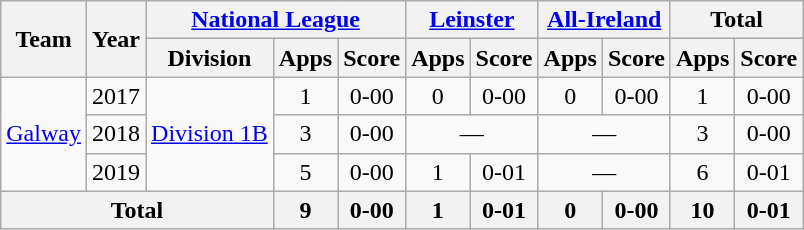<table class="wikitable" style="text-align:center">
<tr>
<th rowspan="2">Team</th>
<th rowspan="2">Year</th>
<th colspan="3"><a href='#'>National League</a></th>
<th colspan="2"><a href='#'>Leinster</a></th>
<th colspan="2"><a href='#'>All-Ireland</a></th>
<th colspan="2">Total</th>
</tr>
<tr>
<th>Division</th>
<th>Apps</th>
<th>Score</th>
<th>Apps</th>
<th>Score</th>
<th>Apps</th>
<th>Score</th>
<th>Apps</th>
<th>Score</th>
</tr>
<tr>
<td rowspan="3"><a href='#'>Galway</a></td>
<td>2017</td>
<td rowspan="3"><a href='#'>Division 1B</a></td>
<td>1</td>
<td>0-00</td>
<td>0</td>
<td>0-00</td>
<td>0</td>
<td>0-00</td>
<td>1</td>
<td>0-00</td>
</tr>
<tr>
<td>2018</td>
<td>3</td>
<td>0-00</td>
<td colspan=2>—</td>
<td colspan=2>—</td>
<td>3</td>
<td>0-00</td>
</tr>
<tr>
<td>2019</td>
<td>5</td>
<td>0-00</td>
<td>1</td>
<td>0-01</td>
<td colspan=2>—</td>
<td>6</td>
<td>0-01</td>
</tr>
<tr>
<th colspan="3">Total</th>
<th>9</th>
<th>0-00</th>
<th>1</th>
<th>0-01</th>
<th>0</th>
<th>0-00</th>
<th>10</th>
<th>0-01</th>
</tr>
</table>
